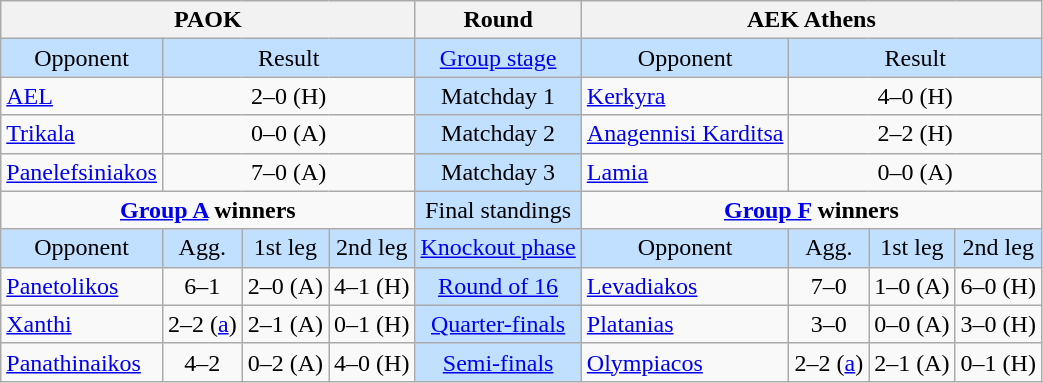<table class="wikitable" style="text-align:center">
<tr>
<th colspan="4">PAOK</th>
<th>Round</th>
<th colspan="4">AEK Athens</th>
</tr>
<tr style="background:#C1E0FF">
<td>Opponent</td>
<td colspan="3">Result</td>
<td><a href='#'>Group stage</a></td>
<td>Opponent</td>
<td colspan="3">Result</td>
</tr>
<tr>
<td style="text-align:left"><a href='#'>AEL</a></td>
<td colspan="3">2–0 (H)</td>
<td style="background:#C1E0FF">Matchday 1</td>
<td style="text-align:left"><a href='#'>Kerkyra</a></td>
<td colspan="3">4–0 (H)</td>
</tr>
<tr>
<td style="text-align:left"><a href='#'>Trikala</a></td>
<td colspan="3">0–0 (A)</td>
<td style="background:#C1E0FF">Matchday 2</td>
<td style="text-align:left"><a href='#'>Anagennisi Karditsa</a></td>
<td colspan="3">2–2 (H)</td>
</tr>
<tr>
<td style="text-align:left"><a href='#'>Panelefsiniakos</a></td>
<td colspan="3">7–0 (A)</td>
<td style="background:#C1E0FF">Matchday 3</td>
<td style="text-align:left"><a href='#'>Lamia</a></td>
<td colspan="3">0–0 (A)</td>
</tr>
<tr>
<td colspan="4" style="vertical-align:top"><strong><a href='#'>Group A</a> winners</strong><br></td>
<td style="background:#C1E0FF">Final standings</td>
<td colspan="4" style="vertical-align:top"><strong><a href='#'>Group F</a> winners</strong><br></td>
</tr>
<tr style="background:#C1E0FF">
<td>Opponent</td>
<td>Agg.</td>
<td>1st leg</td>
<td>2nd leg</td>
<td><a href='#'>Knockout phase</a></td>
<td>Opponent</td>
<td>Agg.</td>
<td>1st leg</td>
<td>2nd leg</td>
</tr>
<tr>
<td style="text-align:left"><a href='#'>Panetolikos</a></td>
<td>6–1</td>
<td>2–0 (A)</td>
<td>4–1 (H)</td>
<td style="background:#C1E0FF"><a href='#'>Round of 16</a></td>
<td style="text-align:left"><a href='#'>Levadiakos</a></td>
<td>7–0</td>
<td>1–0 (A)</td>
<td>6–0 (H)</td>
</tr>
<tr>
<td style="text-align:left"><a href='#'>Xanthi</a></td>
<td>2–2 (<a href='#'>a</a>)</td>
<td>2–1 (A)</td>
<td>0–1 (H)</td>
<td style="background:#C1E0FF"><a href='#'>Quarter-finals</a></td>
<td style="text-align:left"><a href='#'>Platanias</a></td>
<td>3–0</td>
<td>0–0 (A)</td>
<td>3–0 (H)</td>
</tr>
<tr>
<td style="text-align:left"><a href='#'>Panathinaikos</a></td>
<td>4–2</td>
<td>0–2 (A)</td>
<td>4–0 (H)</td>
<td style="background:#C1E0FF"><a href='#'>Semi-finals</a></td>
<td style="text-align:left"><a href='#'>Olympiacos</a></td>
<td>2–2 (<a href='#'>a</a>)</td>
<td>2–1 (A)</td>
<td>0–1 (H)</td>
</tr>
</table>
